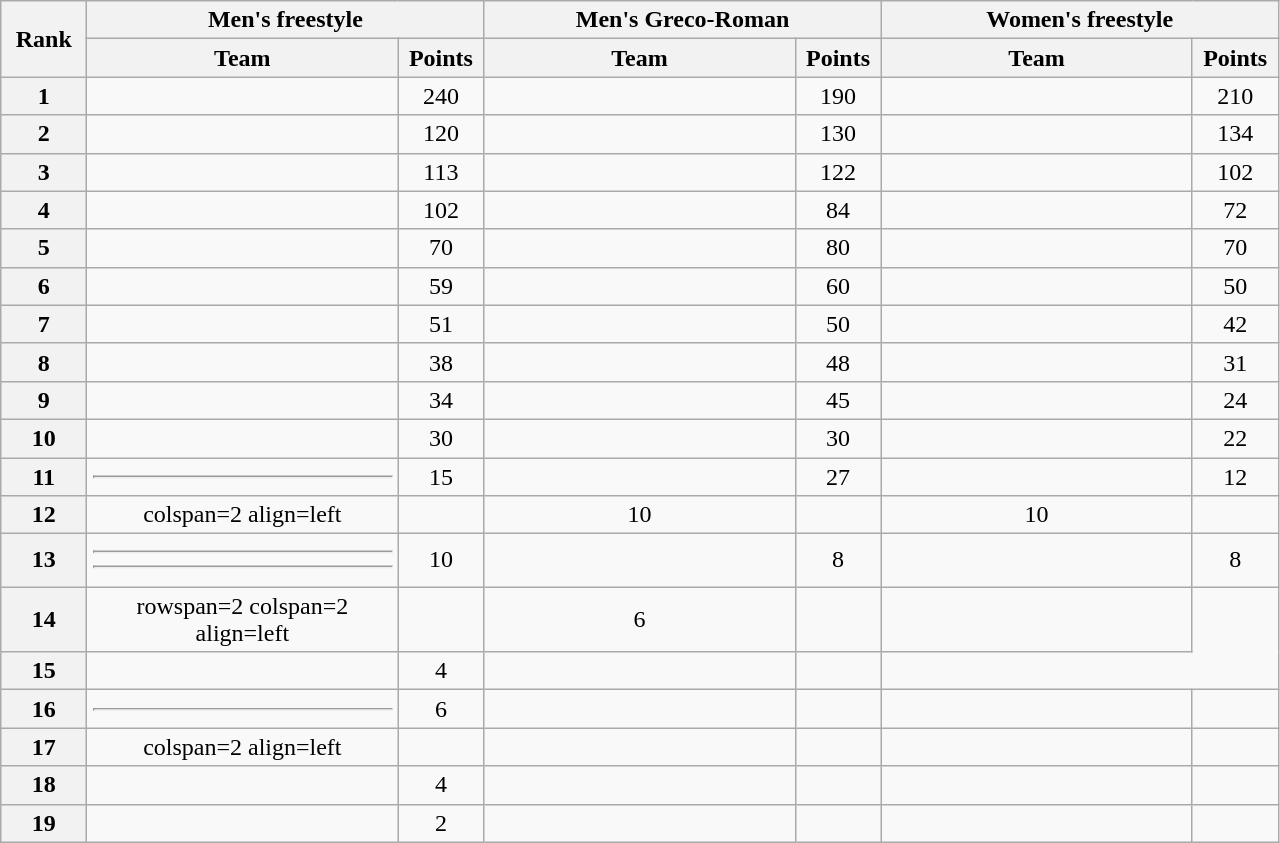<table class="wikitable" style="text-align:center;">
<tr>
<th width=50 rowspan="2">Rank</th>
<th colspan="2">Men's freestyle</th>
<th colspan="2">Men's Greco-Roman</th>
<th colspan="2">Women's freestyle</th>
</tr>
<tr>
<th width=200>Team</th>
<th width=50>Points</th>
<th width=200>Team</th>
<th width=50>Points</th>
<th width=200>Team</th>
<th width=50>Points</th>
</tr>
<tr>
<th>1</th>
<td align=left></td>
<td>240</td>
<td align=left></td>
<td>190</td>
<td align=left></td>
<td>210</td>
</tr>
<tr>
<th>2</th>
<td align=left></td>
<td>120</td>
<td align=left></td>
<td>130</td>
<td align=left></td>
<td>134</td>
</tr>
<tr>
<th>3</th>
<td align=left></td>
<td>113</td>
<td align=left></td>
<td>122</td>
<td align=left></td>
<td>102</td>
</tr>
<tr>
<th>4</th>
<td align=left></td>
<td>102</td>
<td align=left></td>
<td>84</td>
<td align=left></td>
<td>72</td>
</tr>
<tr>
<th>5</th>
<td align=left></td>
<td>70</td>
<td align=left></td>
<td>80</td>
<td align=left></td>
<td>70</td>
</tr>
<tr>
<th>6</th>
<td align=left></td>
<td>59</td>
<td align=left></td>
<td>60</td>
<td align=left></td>
<td>50</td>
</tr>
<tr>
<th>7</th>
<td align=left></td>
<td>51</td>
<td align=left></td>
<td>50</td>
<td align=left></td>
<td>42</td>
</tr>
<tr>
<th>8</th>
<td align=left></td>
<td>38</td>
<td align=left></td>
<td>48</td>
<td align=left></td>
<td>31</td>
</tr>
<tr>
<th>9</th>
<td align=left></td>
<td>34</td>
<td align=left></td>
<td>45</td>
<td align=left></td>
<td>24</td>
</tr>
<tr>
<th>10</th>
<td align=left></td>
<td>30</td>
<td align=left></td>
<td>30</td>
<td align=left></td>
<td>22</td>
</tr>
<tr>
<th>11</th>
<td align=left><hr></td>
<td>15</td>
<td align=left></td>
<td>27</td>
<td align=left></td>
<td>12</td>
</tr>
<tr>
<th>12</th>
<td>colspan=2 align=left </td>
<td align=left></td>
<td>10</td>
<td align=left></td>
<td>10</td>
</tr>
<tr>
<th>13</th>
<td align=left><hr><hr></td>
<td>10</td>
<td align=left></td>
<td>8</td>
<td align=left></td>
<td>8</td>
</tr>
<tr>
<th>14</th>
<td>rowspan=2 colspan=2 align=left </td>
<td align=left></td>
<td>6</td>
<td align=left></td>
<td></td>
</tr>
<tr>
<th>15</th>
<td align=left></td>
<td>4</td>
<td align=left></td>
<td></td>
</tr>
<tr>
<th>16</th>
<td align=left><hr></td>
<td>6</td>
<td align=left></td>
<td></td>
<td align=left></td>
<td></td>
</tr>
<tr>
<th>17</th>
<td>colspan=2 align=left </td>
<td align=left></td>
<td></td>
<td align=left></td>
<td></td>
</tr>
<tr>
<th>18</th>
<td align=left></td>
<td>4</td>
<td align=left></td>
<td></td>
<td align=left></td>
<td></td>
</tr>
<tr>
<th>19</th>
<td align=left></td>
<td>2</td>
<td align=left></td>
<td></td>
<td align=left></td>
<td></td>
</tr>
</table>
